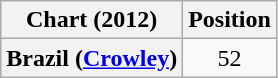<table class="wikitable plainrowheaders" style="text-align:center">
<tr>
<th scope="col">Chart (2012)</th>
<th scope="col">Position</th>
</tr>
<tr>
<th scope="row">Brazil (<a href='#'>Crowley</a>)</th>
<td>52</td>
</tr>
</table>
